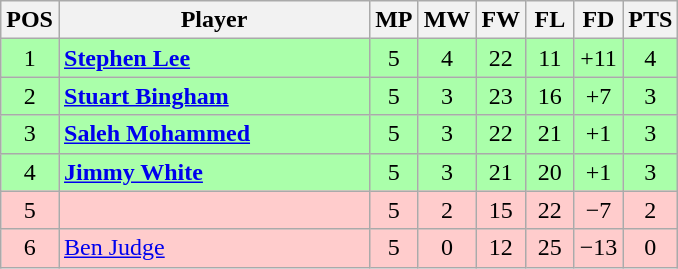<table class="wikitable" style="text-align: center;">
<tr>
<th width=25>POS</th>
<th width=200>Player</th>
<th width=25>MP</th>
<th width=25>MW</th>
<th width=25>FW</th>
<th width=25>FL</th>
<th width=25>FD</th>
<th width=25>PTS</th>
</tr>
<tr style="background:#aaffaa;">
<td>1</td>
<td style="text-align:left;"> <strong><a href='#'>Stephen Lee</a></strong></td>
<td>5</td>
<td>4</td>
<td>22</td>
<td>11</td>
<td>+11</td>
<td>4</td>
</tr>
<tr style="background:#aaffaa;">
<td>2</td>
<td style="text-align:left;"> <strong><a href='#'>Stuart Bingham</a></strong></td>
<td>5</td>
<td>3</td>
<td>23</td>
<td>16</td>
<td>+7</td>
<td>3</td>
</tr>
<tr style="background:#aaffaa;">
<td>3</td>
<td style="text-align:left;"> <strong><a href='#'>Saleh Mohammed</a></strong></td>
<td>5</td>
<td>3</td>
<td>22</td>
<td>21</td>
<td>+1</td>
<td>3</td>
</tr>
<tr style="background:#aaffaa;">
<td>4</td>
<td style="text-align:left;"> <strong><a href='#'>Jimmy White</a></strong></td>
<td>5</td>
<td>3</td>
<td>21</td>
<td>20</td>
<td>+1</td>
<td>3</td>
</tr>
<tr style="background:#fcc;">
<td>5</td>
<td style="text-align:left;"></td>
<td>5</td>
<td>2</td>
<td>15</td>
<td>22</td>
<td>−7</td>
<td>2</td>
</tr>
<tr style="background:#fcc;">
<td>6</td>
<td style="text-align:left;"> <a href='#'>Ben Judge</a></td>
<td>5</td>
<td>0</td>
<td>12</td>
<td>25</td>
<td>−13</td>
<td>0</td>
</tr>
</table>
